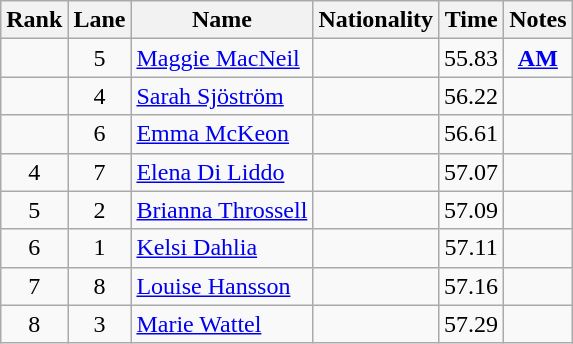<table class="wikitable sortable" style="text-align:center">
<tr>
<th>Rank</th>
<th>Lane</th>
<th>Name</th>
<th>Nationality</th>
<th>Time</th>
<th>Notes</th>
</tr>
<tr>
<td></td>
<td>5</td>
<td align=left><a href='#'>Maggie MacNeil</a></td>
<td align=left></td>
<td>55.83</td>
<td><strong><a href='#'>AM</a></strong></td>
</tr>
<tr>
<td></td>
<td>4</td>
<td align=left><a href='#'>Sarah Sjöström</a></td>
<td align=left></td>
<td>56.22</td>
<td></td>
</tr>
<tr>
<td></td>
<td>6</td>
<td align=left><a href='#'>Emma McKeon</a></td>
<td align=left></td>
<td>56.61</td>
<td></td>
</tr>
<tr>
<td>4</td>
<td>7</td>
<td align=left><a href='#'>Elena Di Liddo</a></td>
<td align=left></td>
<td>57.07</td>
<td></td>
</tr>
<tr>
<td>5</td>
<td>2</td>
<td align=left><a href='#'>Brianna Throssell</a></td>
<td align=left></td>
<td>57.09</td>
<td></td>
</tr>
<tr>
<td>6</td>
<td>1</td>
<td align=left><a href='#'>Kelsi Dahlia</a></td>
<td align=left></td>
<td>57.11</td>
<td></td>
</tr>
<tr>
<td>7</td>
<td>8</td>
<td align=left><a href='#'>Louise Hansson</a></td>
<td align=left></td>
<td>57.16</td>
<td></td>
</tr>
<tr>
<td>8</td>
<td>3</td>
<td align=left><a href='#'>Marie Wattel</a></td>
<td align=left></td>
<td>57.29</td>
<td></td>
</tr>
</table>
